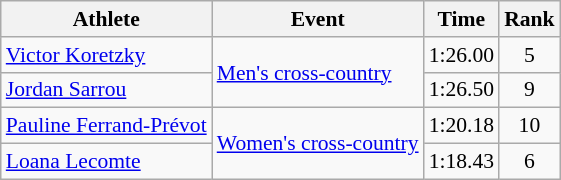<table class=wikitable style=font-size:90%;text-align:center>
<tr>
<th>Athlete</th>
<th>Event</th>
<th>Time</th>
<th>Rank</th>
</tr>
<tr align=center>
<td align=left><a href='#'>Victor Koretzky</a></td>
<td align=left rowspan="2"><a href='#'>Men's cross-country</a></td>
<td>1:26.00</td>
<td>5</td>
</tr>
<tr align=center>
<td align=left><a href='#'>Jordan Sarrou</a></td>
<td>1:26.50</td>
<td>9</td>
</tr>
<tr align=center>
<td align=left><a href='#'>Pauline Ferrand-Prévot</a></td>
<td align=left rowspan="2"><a href='#'>Women's cross-country</a></td>
<td>1:20.18</td>
<td>10</td>
</tr>
<tr align=center>
<td align=left><a href='#'>Loana Lecomte</a></td>
<td>1:18.43</td>
<td>6</td>
</tr>
</table>
